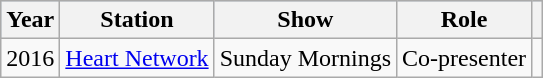<table class="wikitable">
<tr style="background:#b0c4de; text-align:center;">
<th>Year</th>
<th>Station</th>
<th>Show</th>
<th>Role</th>
<th></th>
</tr>
<tr>
<td>2016</td>
<td><a href='#'>Heart Network</a></td>
<td>Sunday Mornings</td>
<td>Co-presenter</td>
<td style="text-align:center;"></td>
</tr>
</table>
